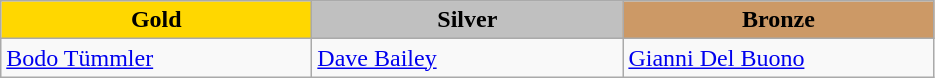<table class="wikitable" style="text-align:left">
<tr align="center">
<td width=200 bgcolor=gold><strong>Gold</strong></td>
<td width=200 bgcolor=silver><strong>Silver</strong></td>
<td width=200 bgcolor=CC9966><strong>Bronze</strong></td>
</tr>
<tr>
<td><a href='#'>Bodo Tümmler</a><br><em></em></td>
<td><a href='#'>Dave Bailey</a><br><em></em></td>
<td><a href='#'>Gianni Del Buono</a><br><em></em></td>
</tr>
</table>
